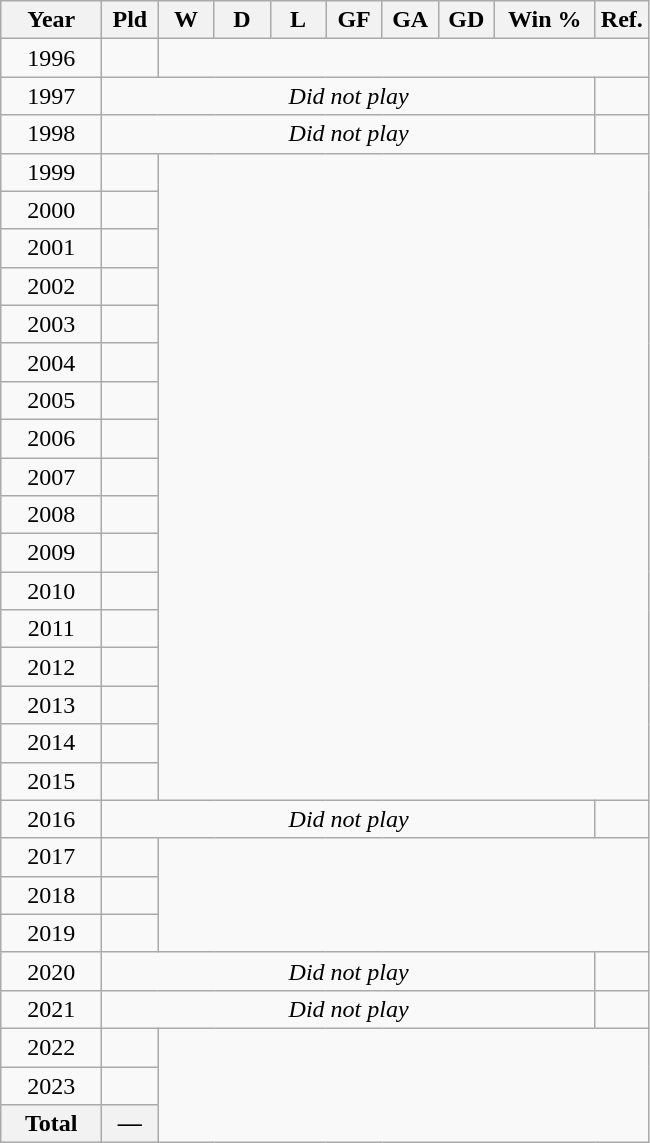<table class="wikitable sortable sticky-header sort-under" style="text-align:center">
<tr>
<th width="60">Year</th>
<th width="30">Pld</th>
<th width="30">W</th>
<th width="30">D</th>
<th width="30">L</th>
<th width="30">GF</th>
<th width="30">GA</th>
<th width="30">GD</th>
<th width="60">Win %</th>
<th>Ref.</th>
</tr>
<tr>
<td style="text-align:center;">1996<br></td>
<td></td>
</tr>
<tr>
<td style="text-align:center;">1997</td>
<td colspan="8"><em>Did not play</em></td>
<td></td>
</tr>
<tr>
<td style="text-align:center;">1998</td>
<td colspan="8"><em>Did not play</em></td>
<td></td>
</tr>
<tr>
<td style="text-align:center;">1999<br></td>
<td></td>
</tr>
<tr>
<td style="text-align:center;">2000<br></td>
<td></td>
</tr>
<tr>
<td style="text-align:center;">2001<br></td>
<td></td>
</tr>
<tr>
<td style="text-align:center;">2002<br></td>
<td></td>
</tr>
<tr>
<td style="text-align:center;">2003<br></td>
<td></td>
</tr>
<tr>
<td style="text-align:center;">2004<br></td>
<td></td>
</tr>
<tr>
<td style="text-align:center;">2005<br></td>
<td></td>
</tr>
<tr>
<td style="text-align:center;">2006<br></td>
<td></td>
</tr>
<tr>
<td style="text-align:center;">2007<br></td>
<td></td>
</tr>
<tr>
<td style="text-align:center;">2008<br></td>
<td></td>
</tr>
<tr>
<td style="text-align:center;">2009<br></td>
<td></td>
</tr>
<tr>
<td style="text-align:center;">2010<br></td>
<td></td>
</tr>
<tr>
<td style="text-align:center;">2011<br></td>
<td></td>
</tr>
<tr>
<td style="text-align:center;">2012<br></td>
<td></td>
</tr>
<tr>
<td style="text-align:center;">2013<br></td>
<td></td>
</tr>
<tr>
<td style="text-align:center;">2014<br></td>
<td></td>
</tr>
<tr>
<td style="text-align:center;">2015<br></td>
<td></td>
</tr>
<tr>
<td style="text-align:center;">2016</td>
<td colspan="8"><em>Did not play</em></td>
<td></td>
</tr>
<tr>
<td style="text-align:center;">2017<br></td>
<td></td>
</tr>
<tr>
<td style="text-align:center;">2018<br></td>
<td></td>
</tr>
<tr>
<td style="text-align:center;">2019<br></td>
<td></td>
</tr>
<tr>
<td style="text-align:center;">2020</td>
<td colspan="8"><em>Did not play</em></td>
<td></td>
</tr>
<tr>
<td style="text-align:center;">2021</td>
<td colspan="8"><em>Did not play</em></td>
<td></td>
</tr>
<tr>
<td style="text-align:center;">2022<br></td>
<td></td>
</tr>
<tr>
<td style="text-align:center;">2023<br></td>
<td></td>
</tr>
<tr class="sortbottom">
<th>Total<br></th>
<th>—</th>
</tr>
</table>
